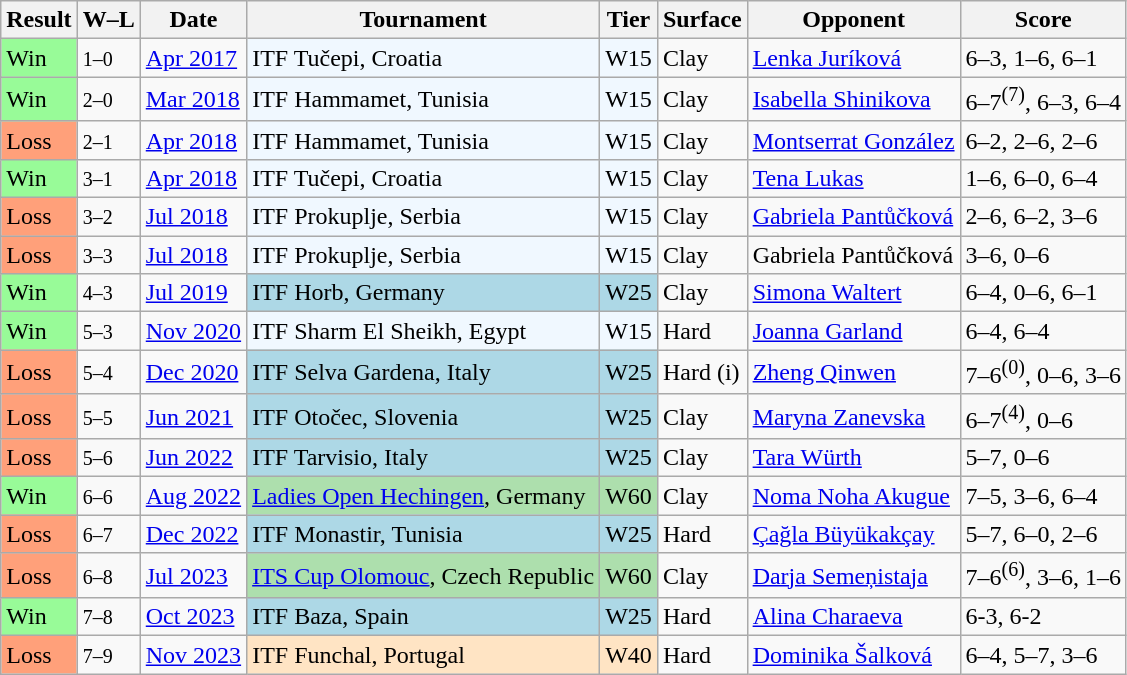<table class="sortable wikitable">
<tr>
<th>Result</th>
<th class="unsortable">W–L</th>
<th>Date</th>
<th>Tournament</th>
<th>Tier</th>
<th>Surface</th>
<th>Opponent</th>
<th class="unsortable">Score</th>
</tr>
<tr>
<td style="background:#98fb98;">Win</td>
<td><small>1–0</small></td>
<td><a href='#'>Apr 2017</a></td>
<td style="background:#f0f8ff;">ITF Tučepi, Croatia</td>
<td style="background:#f0f8ff;">W15</td>
<td>Clay</td>
<td> <a href='#'>Lenka Juríková</a></td>
<td>6–3, 1–6, 6–1</td>
</tr>
<tr>
<td style="background:#98fb98;">Win</td>
<td><small>2–0</small></td>
<td><a href='#'>Mar 2018</a></td>
<td style="background:#f0f8ff;">ITF Hammamet, Tunisia</td>
<td style="background:#f0f8ff;">W15</td>
<td>Clay</td>
<td> <a href='#'>Isabella Shinikova</a></td>
<td>6–7<sup>(7)</sup>, 6–3, 6–4</td>
</tr>
<tr>
<td style="background:#ffa07a;">Loss</td>
<td><small>2–1</small></td>
<td><a href='#'>Apr 2018</a></td>
<td style="background:#f0f8ff;">ITF Hammamet, Tunisia</td>
<td style="background:#f0f8ff;">W15</td>
<td>Clay</td>
<td> <a href='#'>Montserrat González</a></td>
<td>6–2, 2–6, 2–6</td>
</tr>
<tr>
<td style="background:#98fb98;">Win</td>
<td><small>3–1</small></td>
<td><a href='#'>Apr 2018</a></td>
<td style="background:#f0f8ff;">ITF Tučepi, Croatia</td>
<td style="background:#f0f8ff;">W15</td>
<td>Clay</td>
<td> <a href='#'>Tena Lukas</a></td>
<td>1–6, 6–0, 6–4</td>
</tr>
<tr>
<td style="background:#ffa07a;">Loss</td>
<td><small>3–2</small></td>
<td><a href='#'>Jul 2018</a></td>
<td style="background:#f0f8ff;">ITF Prokuplje, Serbia</td>
<td style="background:#f0f8ff;">W15</td>
<td>Clay</td>
<td> <a href='#'>Gabriela Pantůčková</a></td>
<td>2–6, 6–2, 3–6</td>
</tr>
<tr>
<td style="background:#ffa07a;">Loss</td>
<td><small>3–3</small></td>
<td><a href='#'>Jul 2018</a></td>
<td style="background:#f0f8ff;">ITF Prokuplje, Serbia</td>
<td style="background:#f0f8ff;">W15</td>
<td>Clay</td>
<td> Gabriela Pantůčková</td>
<td>3–6, 0–6</td>
</tr>
<tr>
<td style="background:#98fb98;">Win</td>
<td><small>4–3</small></td>
<td><a href='#'>Jul 2019</a></td>
<td style="background:lightblue;">ITF Horb, Germany</td>
<td style="background:lightblue;">W25</td>
<td>Clay</td>
<td> <a href='#'>Simona Waltert</a></td>
<td>6–4, 0–6, 6–1</td>
</tr>
<tr>
<td style="background:#98fb98;">Win</td>
<td><small>5–3</small></td>
<td><a href='#'>Nov 2020</a></td>
<td style="background:#f0f8ff;">ITF Sharm El Sheikh, Egypt</td>
<td style="background:#f0f8ff;">W15</td>
<td>Hard</td>
<td> <a href='#'>Joanna Garland</a></td>
<td>6–4, 6–4</td>
</tr>
<tr>
<td style="background:#ffa07a;">Loss</td>
<td><small>5–4</small></td>
<td><a href='#'>Dec 2020</a></td>
<td style="background:lightblue;">ITF Selva Gardena, Italy</td>
<td style="background:lightblue;">W25</td>
<td>Hard (i)</td>
<td> <a href='#'>Zheng Qinwen</a></td>
<td>7–6<sup>(0)</sup>, 0–6, 3–6</td>
</tr>
<tr>
<td style="background:#ffa07a;">Loss</td>
<td><small>5–5</small></td>
<td><a href='#'>Jun 2021</a></td>
<td style="background:lightblue;">ITF Otočec, Slovenia</td>
<td style="background:lightblue;">W25</td>
<td>Clay</td>
<td> <a href='#'>Maryna Zanevska</a></td>
<td>6–7<sup>(4)</sup>, 0–6</td>
</tr>
<tr>
<td style="background:#ffa07a;">Loss</td>
<td><small>5–6</small></td>
<td><a href='#'>Jun 2022</a></td>
<td style="background:lightblue;">ITF Tarvisio, Italy</td>
<td style="background:lightblue;">W25</td>
<td>Clay</td>
<td> <a href='#'>Tara Würth</a></td>
<td>5–7, 0–6</td>
</tr>
<tr>
<td style="background:#98FB98;">Win</td>
<td><small>6–6</small></td>
<td><a href='#'>Aug 2022</a></td>
<td style="background:#addfad;"><a href='#'>Ladies Open Hechingen</a>, Germany</td>
<td style="background:#addfad;">W60</td>
<td>Clay</td>
<td> <a href='#'>Noma Noha Akugue</a></td>
<td>7–5, 3–6, 6–4</td>
</tr>
<tr>
<td style="background:#ffa07a;">Loss</td>
<td><small>6–7</small></td>
<td><a href='#'>Dec 2022</a></td>
<td style="background:lightblue;">ITF Monastir, Tunisia</td>
<td style="background:lightblue;">W25</td>
<td>Hard</td>
<td> <a href='#'>Çağla Büyükakçay</a></td>
<td>5–7, 6–0, 2–6</td>
</tr>
<tr>
<td style="background:#ffa07a;">Loss</td>
<td><small>6–8</small></td>
<td><a href='#'>Jul 2023</a></td>
<td style="background:#addfad;"><a href='#'>ITS Cup Olomouc</a>, Czech Republic</td>
<td style="background:#addfad;">W60</td>
<td>Clay</td>
<td> <a href='#'>Darja Semeņistaja</a></td>
<td>7–6<sup>(6)</sup>, 3–6, 1–6</td>
</tr>
<tr>
<td style="background:#98FB98;">Win</td>
<td><small>7–8</small></td>
<td><a href='#'>Oct 2023</a></td>
<td style="background:lightblue;">ITF Baza, Spain</td>
<td style="background:lightblue;">W25</td>
<td>Hard</td>
<td> <a href='#'>Alina Charaeva</a></td>
<td>6-3, 6-2</td>
</tr>
<tr>
<td style="background:#ffa07a;">Loss</td>
<td><small>7–9</small></td>
<td><a href='#'>Nov 2023</a></td>
<td style="background:#ffe4c4;">ITF Funchal, Portugal</td>
<td style="background:#ffe4c4;">W40</td>
<td>Hard</td>
<td> <a href='#'>Dominika Šalková</a></td>
<td>6–4, 5–7, 3–6</td>
</tr>
</table>
